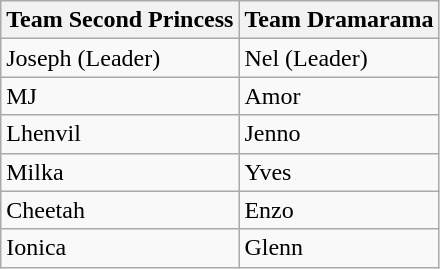<table class="wikitable">
<tr>
<th>Team Second Princess</th>
<th>Team Dramarama</th>
</tr>
<tr>
<td>Joseph (Leader)</td>
<td>Nel (Leader)</td>
</tr>
<tr>
<td>MJ</td>
<td>Amor</td>
</tr>
<tr>
<td>Lhenvil</td>
<td>Jenno</td>
</tr>
<tr>
<td>Milka</td>
<td>Yves</td>
</tr>
<tr>
<td>Cheetah</td>
<td>Enzo</td>
</tr>
<tr>
<td>Ionica</td>
<td>Glenn</td>
</tr>
</table>
